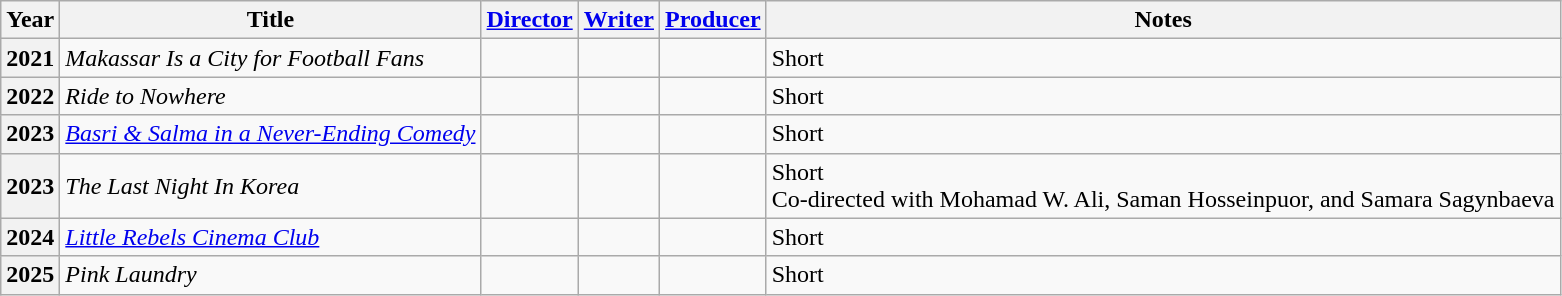<table class="wikitable plainrowheaders">
<tr>
<th>Year</th>
<th>Title</th>
<th><a href='#'>Director</a></th>
<th><a href='#'>Writer</a></th>
<th><a href='#'>Producer</a></th>
<th>Notes</th>
</tr>
<tr>
<th scope="row">2021</th>
<td><em>Makassar Is a City for Football Fans</em></td>
<td></td>
<td></td>
<td></td>
<td>Short</td>
</tr>
<tr>
<th scope="row">2022</th>
<td><em>Ride to Nowhere</em></td>
<td></td>
<td></td>
<td></td>
<td>Short</td>
</tr>
<tr>
<th scope="row">2023</th>
<td><em><a href='#'>Basri & Salma in a Never-Ending Comedy</a></em></td>
<td></td>
<td></td>
<td></td>
<td>Short</td>
</tr>
<tr>
<th scope="row">2023</th>
<td><em>The Last Night In Korea</em></td>
<td></td>
<td></td>
<td></td>
<td>Short<br>Co-directed with Mohamad W. Ali, Saman Hosseinpuor, and Samara Sagynbaeva</td>
</tr>
<tr>
<th scope="row">2024</th>
<td><em><a href='#'>Little Rebels Cinema Club</a></em></td>
<td></td>
<td></td>
<td></td>
<td>Short</td>
</tr>
<tr>
<th scope="row">2025</th>
<td><em>Pink Laundry</em></td>
<td></td>
<td></td>
<td></td>
<td>Short</td>
</tr>
</table>
